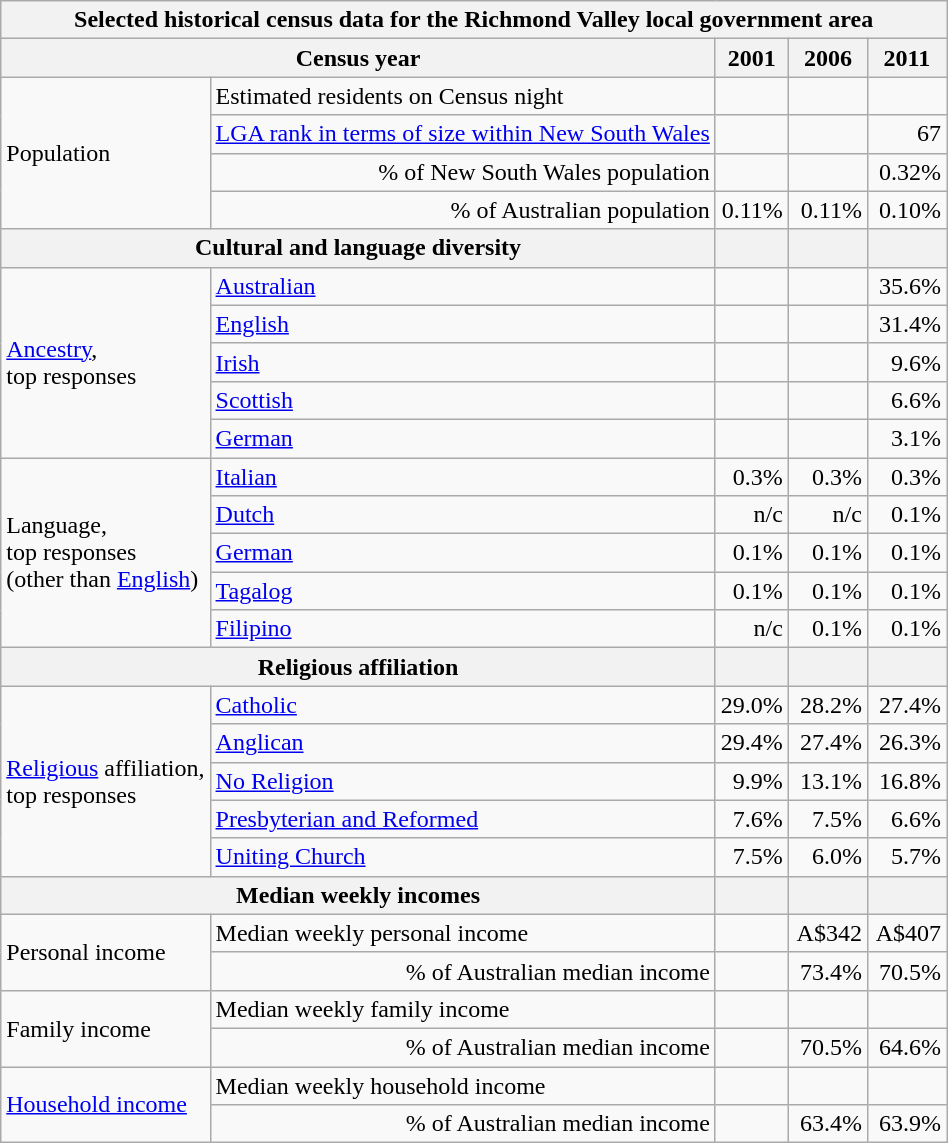<table class="wikitable">
<tr>
<th colspan=6>Selected historical census data for the Richmond Valley local government area</th>
</tr>
<tr>
<th colspan=3>Census year</th>
<th>2001</th>
<th>2006</th>
<th>2011</th>
</tr>
<tr>
<td rowspan=4 colspan="2">Population</td>
<td>Estimated residents on Census night</td>
<td align="right"></td>
<td align="right"></td>
<td align="right"></td>
</tr>
<tr>
<td align="right"><a href='#'>LGA rank in terms of size within New South Wales</a></td>
<td align="right"></td>
<td align="right"></td>
<td align="right">67</td>
</tr>
<tr>
<td align="right">% of New South Wales population</td>
<td align="right"></td>
<td align="right"></td>
<td align="right">0.32%</td>
</tr>
<tr>
<td align="right">% of Australian population</td>
<td align="right">0.11%</td>
<td align="right"> 0.11%</td>
<td align="right"> 0.10%</td>
</tr>
<tr>
<th colspan=3>Cultural and language diversity</th>
<th></th>
<th></th>
<th></th>
</tr>
<tr>
<td rowspan=5 colspan=2><a href='#'>Ancestry</a>,<br>top responses</td>
<td><a href='#'>Australian</a></td>
<td align="right"></td>
<td align="right"></td>
<td align="right">35.6%</td>
</tr>
<tr>
<td><a href='#'>English</a></td>
<td align="right"></td>
<td align="right"></td>
<td align="right">31.4%</td>
</tr>
<tr>
<td><a href='#'>Irish</a></td>
<td align="right"></td>
<td align="right"></td>
<td align="right">9.6%</td>
</tr>
<tr>
<td><a href='#'>Scottish</a></td>
<td align="right"></td>
<td align="right"></td>
<td align="right">6.6%</td>
</tr>
<tr>
<td><a href='#'>German</a></td>
<td align="right"></td>
<td align="right"></td>
<td align="right">3.1%</td>
</tr>
<tr>
<td rowspan=5 colspan=2>Language,<br>top responses<br>(other than <a href='#'>English</a>)</td>
<td><a href='#'>Italian</a></td>
<td align="right">0.3%</td>
<td align="right"> 0.3%</td>
<td align="right"> 0.3%</td>
</tr>
<tr>
<td><a href='#'>Dutch</a></td>
<td align="right">n/c</td>
<td align="right">n/c</td>
<td align="right"> 0.1%</td>
</tr>
<tr>
<td><a href='#'>German</a></td>
<td align="right">0.1%</td>
<td align="right"> 0.1%</td>
<td align="right"> 0.1%</td>
</tr>
<tr>
<td><a href='#'>Tagalog</a></td>
<td align="right">0.1%</td>
<td align="right"> 0.1%</td>
<td align="right"> 0.1%</td>
</tr>
<tr>
<td><a href='#'>Filipino</a></td>
<td align="right">n/c</td>
<td align="right"> 0.1%</td>
<td align="right"> 0.1%</td>
</tr>
<tr>
<th colspan=3>Religious affiliation</th>
<th></th>
<th></th>
<th></th>
</tr>
<tr>
<td rowspan=5 colspan=2><a href='#'>Religious</a> affiliation,<br>top responses</td>
<td><a href='#'>Catholic</a></td>
<td align="right">29.0%</td>
<td align="right"> 28.2%</td>
<td align="right"> 27.4%</td>
</tr>
<tr>
<td><a href='#'>Anglican</a></td>
<td align="right">29.4%</td>
<td align="right"> 27.4%</td>
<td align="right"> 26.3%</td>
</tr>
<tr>
<td><a href='#'>No Religion</a></td>
<td align="right">9.9%</td>
<td align="right"> 13.1%</td>
<td align="right"> 16.8%</td>
</tr>
<tr>
<td><a href='#'>Presbyterian and Reformed</a></td>
<td align="right">7.6%</td>
<td align="right"> 7.5%</td>
<td align="right"> 6.6%</td>
</tr>
<tr>
<td><a href='#'>Uniting Church</a></td>
<td align="right">7.5%</td>
<td align="right"> 6.0%</td>
<td align="right"> 5.7%</td>
</tr>
<tr>
<th colspan=3>Median weekly incomes</th>
<th></th>
<th></th>
<th></th>
</tr>
<tr>
<td rowspan=2 colspan=2>Personal income</td>
<td>Median weekly personal income</td>
<td align="right"></td>
<td align="right">A$342</td>
<td align="right">A$407</td>
</tr>
<tr>
<td align="right">% of Australian median income</td>
<td align="right"></td>
<td align="right">73.4%</td>
<td align="right"> 70.5%</td>
</tr>
<tr>
<td rowspan=2 colspan=2>Family income</td>
<td>Median weekly family income</td>
<td align="right"></td>
<td align="right"></td>
<td align="right"></td>
</tr>
<tr>
<td align="right">% of Australian median income</td>
<td align="right"></td>
<td align="right">70.5%</td>
<td align="right"> 64.6%</td>
</tr>
<tr>
<td rowspan=2 colspan=2><a href='#'>Household income</a></td>
<td>Median weekly household income</td>
<td align="right"></td>
<td align="right"></td>
<td align="right"></td>
</tr>
<tr>
<td align="right">% of Australian median income</td>
<td align="right"></td>
<td align="right">63.4%</td>
<td align="right"> 63.9%</td>
</tr>
</table>
